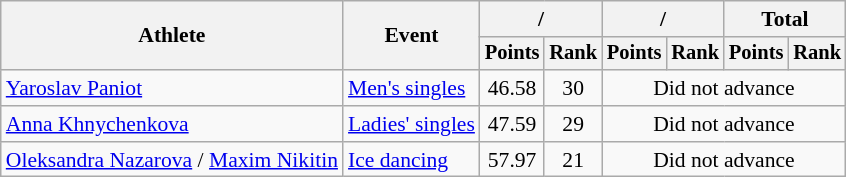<table class="wikitable" style="font-size:90%">
<tr>
<th rowspan="2">Athlete</th>
<th rowspan="2">Event</th>
<th colspan="2"> / </th>
<th colspan="2"> / </th>
<th colspan="2">Total</th>
</tr>
<tr style="font-size:95%">
<th>Points</th>
<th>Rank</th>
<th>Points</th>
<th>Rank</th>
<th>Points</th>
<th>Rank</th>
</tr>
<tr align=center>
<td align=left><a href='#'>Yaroslav Paniot</a></td>
<td align=left><a href='#'>Men's singles</a></td>
<td>46.58</td>
<td>30</td>
<td colspan=4>Did not advance</td>
</tr>
<tr align=center>
<td align=left><a href='#'>Anna Khnychenkova</a></td>
<td align=left><a href='#'>Ladies' singles</a></td>
<td>47.59</td>
<td>29</td>
<td colspan=4>Did not advance</td>
</tr>
<tr align=center>
<td align=left><a href='#'>Oleksandra Nazarova</a> / <a href='#'>Maxim Nikitin</a></td>
<td align=left><a href='#'>Ice dancing</a></td>
<td>57.97</td>
<td>21</td>
<td colspan=4>Did not advance</td>
</tr>
</table>
